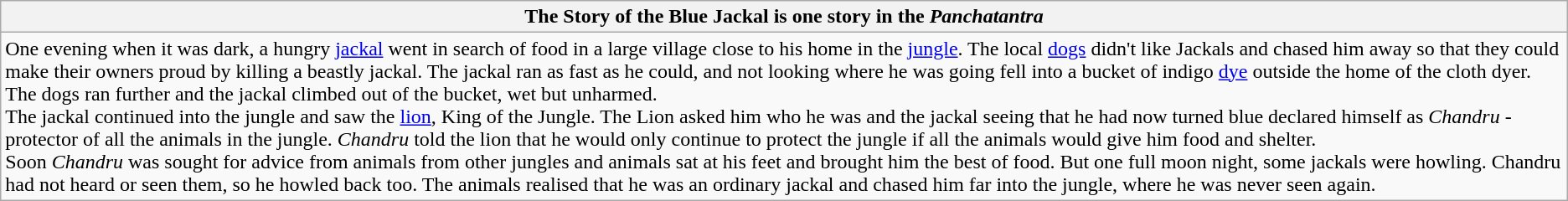<table class="wikitable">
<tr>
<th>The Story of the Blue Jackal is one story in the <em>Panchatantra</em></th>
</tr>
<tr>
<td>One evening when it was dark, a hungry <a href='#'>jackal</a> went in search of food in a large village close to his home in the <a href='#'>jungle</a>.  The local <a href='#'>dogs</a> didn't like Jackals and chased him away so that they could make their owners proud by killing a beastly jackal.  The jackal ran as fast as he could, and not looking where he was going fell into a bucket of indigo <a href='#'>dye</a> outside the home of the cloth dyer.  The dogs ran further and the jackal climbed out of the bucket, wet but unharmed.<br>The jackal continued into the jungle and saw the <a href='#'>lion</a>, King of the Jungle. The Lion asked him who he was and the jackal seeing that he had now turned blue declared himself as <em>Chandru</em> - protector of all the animals in the jungle.  <em>Chandru</em> told the lion that he would only continue to protect the jungle if all the animals would give him food and shelter.<br>Soon <em>Chandru</em> was sought for advice from animals from other jungles and animals sat at his feet and brought him the best of food.  But one full moon night, some jackals were howling. Chandru had not heard or seen them, so he howled back too.  The animals realised that he was an ordinary jackal and chased him far into the jungle, where he was never seen again.</td>
</tr>
</table>
